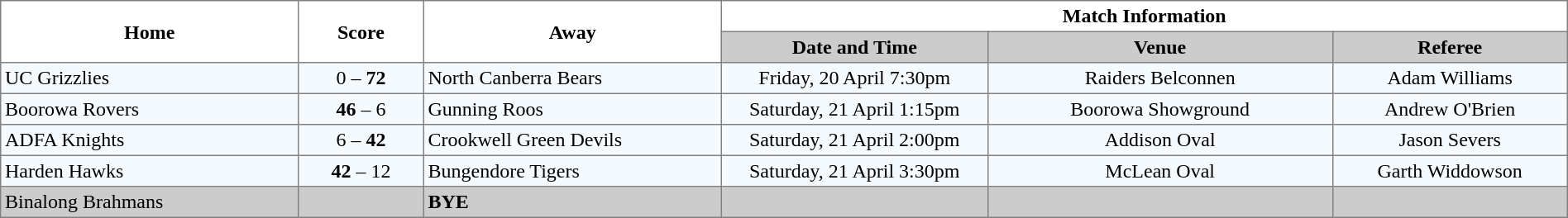<table border="1" cellpadding="3" cellspacing="0" width="100%" style="border-collapse:collapse;  text-align:center;">
<tr>
<th rowspan="2" width="19%">Home</th>
<th rowspan="2" width="8%">Score</th>
<th rowspan="2" width="19%">Away</th>
<th colspan="3">Match Information</th>
</tr>
<tr bgcolor="#CCCCCC">
<th width="17%">Date and Time</th>
<th width="22%">Venue</th>
<th width="50%">Referee</th>
</tr>
<tr style="text-align:center; background:#f5faff;">
<td align="left"><strong></strong> UC Grizzlies</td>
<td>0 – <strong>72</strong></td>
<td align="left"> North Canberra Bears</td>
<td>Friday, 20 April 7:30pm</td>
<td>Raiders Belconnen</td>
<td>Adam Williams</td>
</tr>
<tr style="text-align:center; background:#f5faff;">
<td align="left"> Boorowa Rovers</td>
<td><strong>46</strong> – 6</td>
<td align="left"> Gunning Roos</td>
<td>Saturday, 21 April 1:15pm</td>
<td>Boorowa Showground</td>
<td>Andrew O'Brien</td>
</tr>
<tr style="text-align:center; background:#f5faff;">
<td align="left"> ADFA Knights</td>
<td>6 – <strong>42</strong></td>
<td align="left"> Crookwell Green Devils</td>
<td>Saturday, 21 April 2:00pm</td>
<td>Addison Oval</td>
<td>Jason Severs</td>
</tr>
<tr style="text-align:center; background:#f5faff;">
<td align="left"> Harden Hawks</td>
<td><strong>42</strong> – 12</td>
<td align="left"> Bungendore Tigers</td>
<td>Saturday, 21 April 3:30pm</td>
<td>McLean Oval</td>
<td>Garth Widdowson</td>
</tr>
<tr style="text-align:center; background:#CCCCCC;">
<td align="left"> Binalong Brahmans</td>
<td></td>
<td align="left"><strong>BYE</strong></td>
<td></td>
<td></td>
<td></td>
</tr>
</table>
